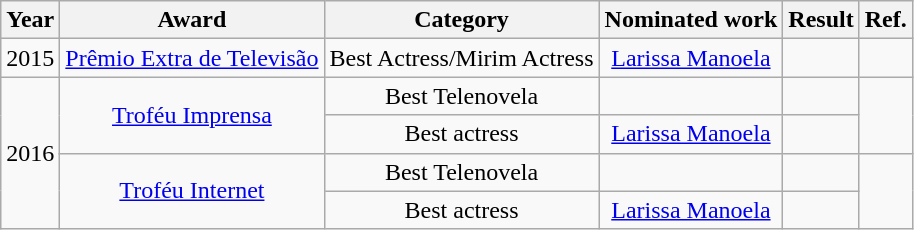<table class="wikitable">
<tr>
<th>Year</th>
<th>Award</th>
<th>Category</th>
<th>Nominated work</th>
<th>Result</th>
<th>Ref.</th>
</tr>
<tr>
<td>2015</td>
<td style="text-align: center;"><a href='#'>Prêmio Extra de Televisão</a></td>
<td style="text-align: center;">Best Actress/Mirim Actress</td>
<td style="text-align: center;"><a href='#'>Larissa Manoela</a></td>
<td></td>
<td></td>
</tr>
<tr>
<td rowspan="4">2016</td>
<td rowspan="2" style="text-align: center;"><a href='#'>Troféu Imprensa</a></td>
<td style="text-align: center;">Best Telenovela</td>
<td></td>
<td></td>
<td rowspan="2"></td>
</tr>
<tr>
<td style="text-align: center;">Best actress</td>
<td style="text-align: center;"><a href='#'>Larissa Manoela</a></td>
<td></td>
</tr>
<tr>
<td rowspan="2" style="text-align: center;"><a href='#'>Troféu Internet</a></td>
<td style="text-align: center;">Best Telenovela</td>
<td></td>
<td></td>
<td rowspan="2"></td>
</tr>
<tr>
<td style="text-align: center;">Best actress</td>
<td style="text-align: center;"><a href='#'>Larissa Manoela</a></td>
<td></td>
</tr>
</table>
